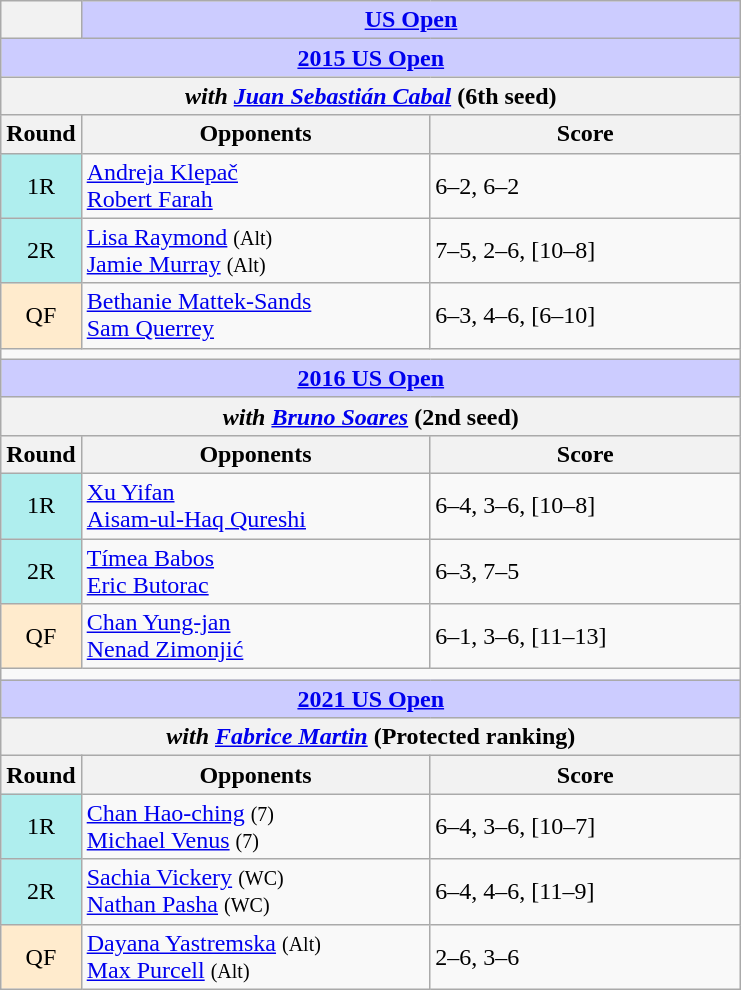<table class="wikitable collapsible collapsed">
<tr>
<th></th>
<th colspan=4 style="background:#ccf;"><a href='#'>US Open</a></th>
</tr>
<tr>
<th colspan=3 style="background:#ccf;"><a href='#'>2015 US Open</a></th>
</tr>
<tr>
<th colspan=3><em>with  <a href='#'>Juan Sebastián Cabal</a></em> (6th seed)</th>
</tr>
<tr>
<th>Round</th>
<th width=225>Opponents</th>
<th width=200>Score</th>
</tr>
<tr>
<td style="text-align:center; background:#afeeee;">1R</td>
<td> <a href='#'>Andreja Klepač</a><br> <a href='#'>Robert Farah</a></td>
<td>6–2, 6–2</td>
</tr>
<tr>
<td style="text-align:center; background:#afeeee;">2R</td>
<td> <a href='#'>Lisa Raymond</a> <small>(Alt)</small><br> <a href='#'>Jamie Murray</a> <small>(Alt)</small></td>
<td>7–5, 2–6, [10–8]</td>
</tr>
<tr>
<td style="text-align:center; background:#ffebcd;">QF</td>
<td> <a href='#'>Bethanie Mattek-Sands</a><br> <a href='#'>Sam Querrey</a></td>
<td>6–3, 4–6, [6–10]</td>
</tr>
<tr>
<td colspan=3></td>
</tr>
<tr>
<th colspan=3 style="background:#ccf;"><a href='#'>2016 US Open</a></th>
</tr>
<tr>
<th colspan=3><em>with  <a href='#'>Bruno Soares</a></em> (2nd seed)</th>
</tr>
<tr>
<th>Round</th>
<th width=225>Opponents</th>
<th width=200>Score</th>
</tr>
<tr>
<td style="text-align:center; background:#afeeee;">1R</td>
<td> <a href='#'>Xu Yifan</a><br> <a href='#'>Aisam-ul-Haq Qureshi</a></td>
<td>6–4, 3–6, [10–8]</td>
</tr>
<tr>
<td style="text-align:center; background:#afeeee;">2R</td>
<td> <a href='#'>Tímea Babos</a><br> <a href='#'>Eric Butorac</a></td>
<td>6–3, 7–5</td>
</tr>
<tr>
<td style="text-align:center; background:#ffebcd;">QF</td>
<td> <a href='#'>Chan Yung-jan</a><br> <a href='#'>Nenad Zimonjić</a></td>
<td>6–1, 3–6, [11–13]</td>
</tr>
<tr>
<td colspan=3></td>
</tr>
<tr>
<th colspan=3 style="background:#ccf;"><a href='#'>2021 US Open</a></th>
</tr>
<tr>
<th colspan=3><em>with  <a href='#'>Fabrice Martin</a></em> (Protected ranking)</th>
</tr>
<tr>
<th>Round</th>
<th width=225>Opponents</th>
<th width=200>Score</th>
</tr>
<tr>
<td style="text-align:center; background:#afeeee;">1R</td>
<td> <a href='#'>Chan Hao-ching</a> <small>(7)</small><br> <a href='#'>Michael Venus</a> <small>(7)</small></td>
<td>6–4, 3–6, [10–7]</td>
</tr>
<tr>
<td style="text-align:center; background:#afeeee;">2R</td>
<td> <a href='#'>Sachia Vickery</a> <small>(WC)</small><br> <a href='#'>Nathan Pasha</a> <small>(WC)</small></td>
<td>6–4, 4–6, [11–9]</td>
</tr>
<tr>
<td style="text-align:center; background:#ffebcd;">QF</td>
<td> <a href='#'>Dayana Yastremska</a> <small>(Alt)</small><br> <a href='#'>Max Purcell</a> <small>(Alt)</small></td>
<td>2–6, 3–6</td>
</tr>
</table>
